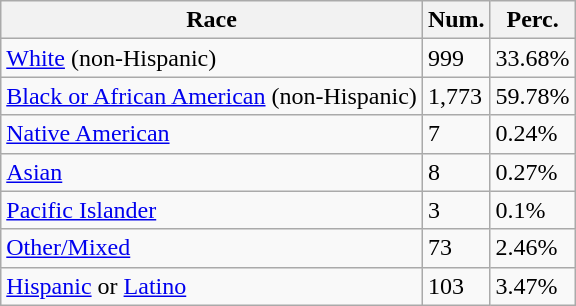<table class="wikitable">
<tr>
<th>Race</th>
<th>Num.</th>
<th>Perc.</th>
</tr>
<tr>
<td><a href='#'>White</a> (non-Hispanic)</td>
<td>999</td>
<td>33.68%</td>
</tr>
<tr>
<td><a href='#'>Black or African American</a> (non-Hispanic)</td>
<td>1,773</td>
<td>59.78%</td>
</tr>
<tr>
<td><a href='#'>Native American</a></td>
<td>7</td>
<td>0.24%</td>
</tr>
<tr>
<td><a href='#'>Asian</a></td>
<td>8</td>
<td>0.27%</td>
</tr>
<tr>
<td><a href='#'>Pacific Islander</a></td>
<td>3</td>
<td>0.1%</td>
</tr>
<tr>
<td><a href='#'>Other/Mixed</a></td>
<td>73</td>
<td>2.46%</td>
</tr>
<tr>
<td><a href='#'>Hispanic</a> or <a href='#'>Latino</a></td>
<td>103</td>
<td>3.47%</td>
</tr>
</table>
